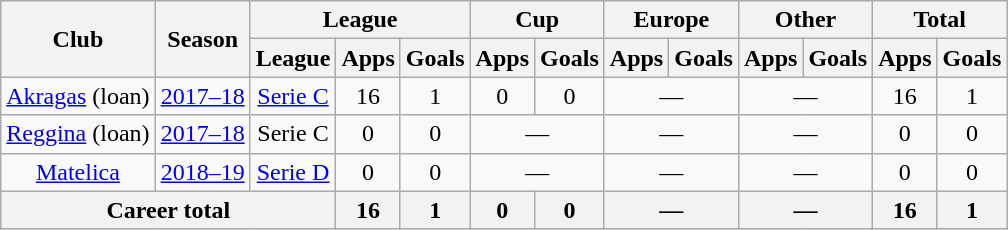<table class="wikitable" style="text-align: center;">
<tr>
<th rowspan="2">Club</th>
<th rowspan="2">Season</th>
<th colspan="3">League</th>
<th colspan="2">Cup</th>
<th colspan="2">Europe</th>
<th colspan="2">Other</th>
<th colspan="2">Total</th>
</tr>
<tr>
<th>League</th>
<th>Apps</th>
<th>Goals</th>
<th>Apps</th>
<th>Goals</th>
<th>Apps</th>
<th>Goals</th>
<th>Apps</th>
<th>Goals</th>
<th>Apps</th>
<th>Goals</th>
</tr>
<tr>
<td><a href='#'>Akragas</a> (loan)</td>
<td><a href='#'>2017–18</a></td>
<td><a href='#'>Serie C</a></td>
<td>16</td>
<td>1</td>
<td>0</td>
<td>0</td>
<td colspan="2">—</td>
<td colspan="2">—</td>
<td>16</td>
<td>1</td>
</tr>
<tr>
<td><a href='#'>Reggina</a> (loan)</td>
<td><a href='#'>2017–18</a></td>
<td>Serie C</td>
<td>0</td>
<td>0</td>
<td colspan="2">—</td>
<td colspan="2">—</td>
<td colspan="2">—</td>
<td>0</td>
<td>0</td>
</tr>
<tr>
<td><a href='#'>Matelica</a></td>
<td><a href='#'>2018–19</a></td>
<td><a href='#'>Serie D</a></td>
<td>0</td>
<td>0</td>
<td colspan="2">—</td>
<td colspan="2">—</td>
<td colspan="2">—</td>
<td>0</td>
<td>0</td>
</tr>
<tr>
<th colspan="3">Career total</th>
<th>16</th>
<th>1</th>
<th>0</th>
<th>0</th>
<th colspan="2">—</th>
<th colspan="2">—</th>
<th>16</th>
<th>1</th>
</tr>
</table>
